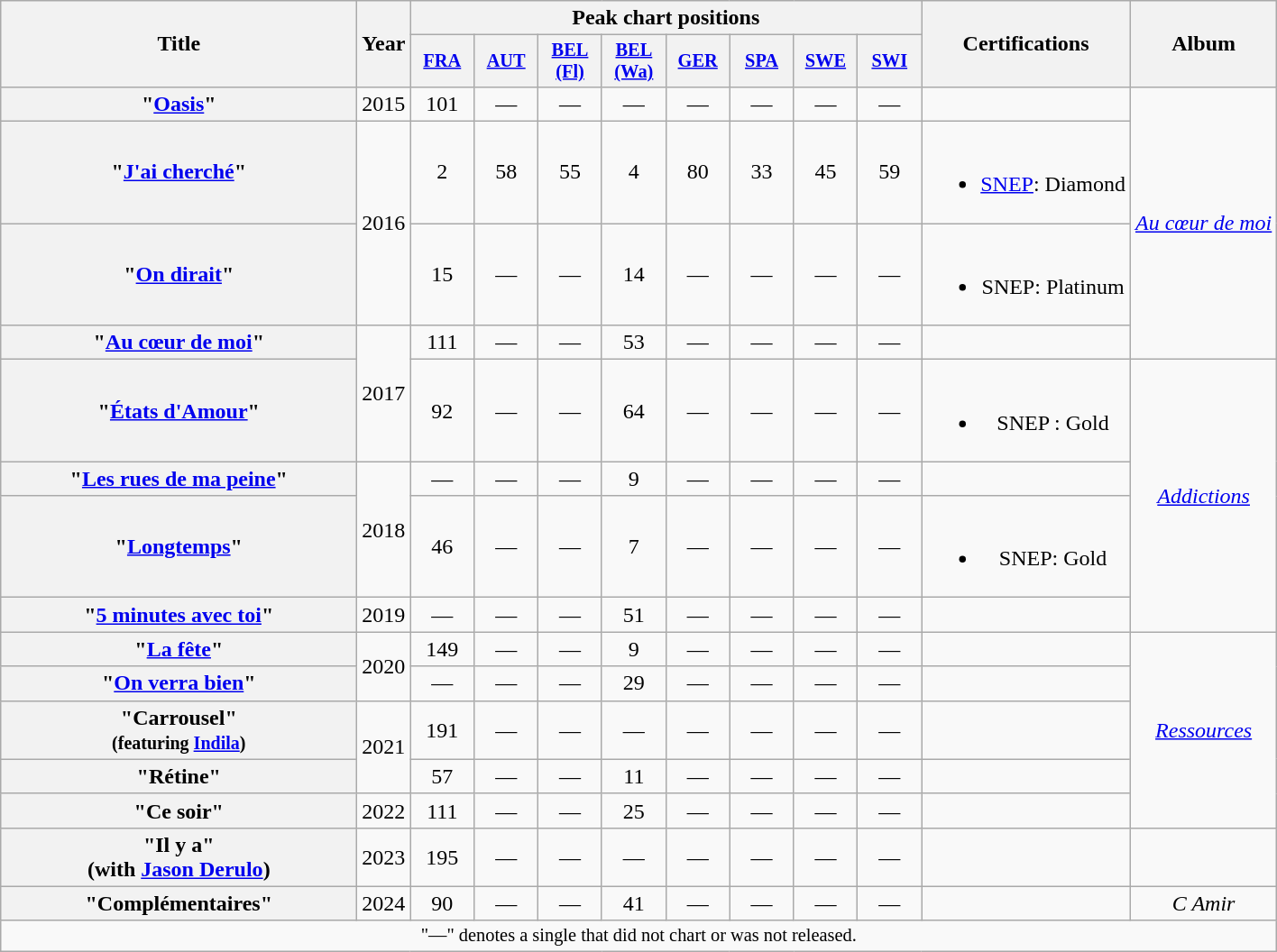<table class="wikitable plainrowheaders" style="text-align:center;">
<tr>
<th scope="col" rowspan="2" style="width:16em;">Title</th>
<th scope="col" rowspan="2" style="width:1em;">Year</th>
<th scope="col" colspan="8">Peak chart positions</th>
<th scope="col" rowspan="2">Certifications</th>
<th scope="col" rowspan="2">Album</th>
</tr>
<tr>
<th scope="col" style="width:3em;font-size:85%;"><a href='#'>FRA</a><br></th>
<th scope="col" style="width:3em;font-size:85%;"><a href='#'>AUT</a><br></th>
<th scope="col" style="width:3em;font-size:85%;"><a href='#'>BEL (Fl)</a><br></th>
<th scope="col" style="width:3em;font-size:85%;"><a href='#'>BEL (Wa)</a><br></th>
<th scope="col" style="width:3em;font-size:85%;"><a href='#'>GER</a><br></th>
<th scope="col" style="width:3em;font-size:85%;"><a href='#'>SPA</a><br></th>
<th scope="col" style="width:3em;font-size:85%;"><a href='#'>SWE</a><br></th>
<th scope="col" style="width:3em;font-size:85%;"><a href='#'>SWI</a><br></th>
</tr>
<tr>
<th scope="row">"<a href='#'>Oasis</a>"</th>
<td>2015</td>
<td>101</td>
<td>—</td>
<td>—</td>
<td>—</td>
<td>—</td>
<td>—</td>
<td>—</td>
<td>—</td>
<td></td>
<td rowspan="4"><em><a href='#'>Au cœur de moi</a></em></td>
</tr>
<tr>
<th scope="row">"<a href='#'>J'ai cherché</a>"</th>
<td rowspan="2">2016</td>
<td>2</td>
<td>58</td>
<td>55</td>
<td>4</td>
<td>80</td>
<td>33</td>
<td>45</td>
<td>59</td>
<td><br><ul><li><a href='#'>SNEP</a>: Diamond</li></ul></td>
</tr>
<tr>
<th scope="row">"<a href='#'>On dirait</a>"</th>
<td>15</td>
<td>—</td>
<td>—</td>
<td>14</td>
<td>—</td>
<td>—</td>
<td>—</td>
<td>—</td>
<td><br><ul><li>SNEP: Platinum</li></ul></td>
</tr>
<tr>
<th scope="row">"<a href='#'>Au cœur de moi</a>"</th>
<td rowspan="2">2017</td>
<td>111</td>
<td>—</td>
<td>—</td>
<td>53</td>
<td>—</td>
<td>—</td>
<td>—</td>
<td>—</td>
<td></td>
</tr>
<tr>
<th scope="row">"<a href='#'>États d'Amour</a>"</th>
<td>92</td>
<td>—</td>
<td>—</td>
<td>64</td>
<td>—</td>
<td>—</td>
<td>—</td>
<td>—</td>
<td><br><ul><li>SNEP : Gold</li></ul></td>
<td rowspan="4"><em><a href='#'>Addictions</a></em></td>
</tr>
<tr>
<th scope="row">"<a href='#'>Les rues de ma peine</a>"</th>
<td rowspan="2">2018</td>
<td>—</td>
<td>—</td>
<td>—</td>
<td>9</td>
<td>—</td>
<td>—</td>
<td>—</td>
<td>—</td>
<td></td>
</tr>
<tr>
<th scope="row">"<a href='#'>Longtemps</a>"</th>
<td>46</td>
<td>—</td>
<td>—</td>
<td>7</td>
<td>—</td>
<td>—</td>
<td>—</td>
<td>—</td>
<td><br><ul><li>SNEP: Gold</li></ul></td>
</tr>
<tr>
<th scope="row">"<a href='#'>5 minutes avec toi</a>"</th>
<td>2019</td>
<td>—</td>
<td>—</td>
<td>—</td>
<td>51</td>
<td>—</td>
<td>—</td>
<td>—</td>
<td>—</td>
<td></td>
</tr>
<tr>
<th scope="row">"<a href='#'>La fête</a>"</th>
<td rowspan="2">2020</td>
<td>149</td>
<td>—</td>
<td>—</td>
<td>9</td>
<td>—</td>
<td>—</td>
<td>—</td>
<td>—</td>
<td></td>
<td rowspan="5"><em><a href='#'>Ressources</a></em></td>
</tr>
<tr>
<th scope="row">"<a href='#'>On verra bien</a>"</th>
<td>—</td>
<td>—</td>
<td>—</td>
<td>29</td>
<td>—</td>
<td>—</td>
<td>—</td>
<td>—</td>
<td></td>
</tr>
<tr>
<th scope="row">"Carrousel"<br><small>(featuring <a href='#'>Indila</a>)</small></th>
<td rowspan="2">2021</td>
<td>191</td>
<td>—</td>
<td>—</td>
<td>—</td>
<td>—</td>
<td>—</td>
<td>—</td>
<td>—</td>
<td></td>
</tr>
<tr>
<th scope="row">"Rétine"</th>
<td>57</td>
<td>—</td>
<td>—</td>
<td>11</td>
<td>—</td>
<td>—</td>
<td>—</td>
<td>—</td>
<td></td>
</tr>
<tr>
<th scope="row">"Ce soir"</th>
<td>2022</td>
<td>111</td>
<td>—</td>
<td>—</td>
<td>25</td>
<td>—</td>
<td>—</td>
<td>—</td>
<td>—</td>
<td></td>
</tr>
<tr>
<th scope="row">"Il y a"<br><span>(with <a href='#'>Jason Derulo</a>)</span></th>
<td>2023</td>
<td>195</td>
<td>—</td>
<td>—</td>
<td>—</td>
<td>—</td>
<td>—</td>
<td>—</td>
<td>—</td>
<td></td>
<td></td>
</tr>
<tr>
<th scope="row">"Complémentaires"</th>
<td>2024</td>
<td>90</td>
<td>—</td>
<td>—</td>
<td>41</td>
<td>—</td>
<td>—</td>
<td>—</td>
<td>—</td>
<td></td>
<td><em>C Amir</em></td>
</tr>
<tr>
<td colspan="23" style="font-size:85%;">"—" denotes a single that did not chart or was not released.</td>
</tr>
</table>
